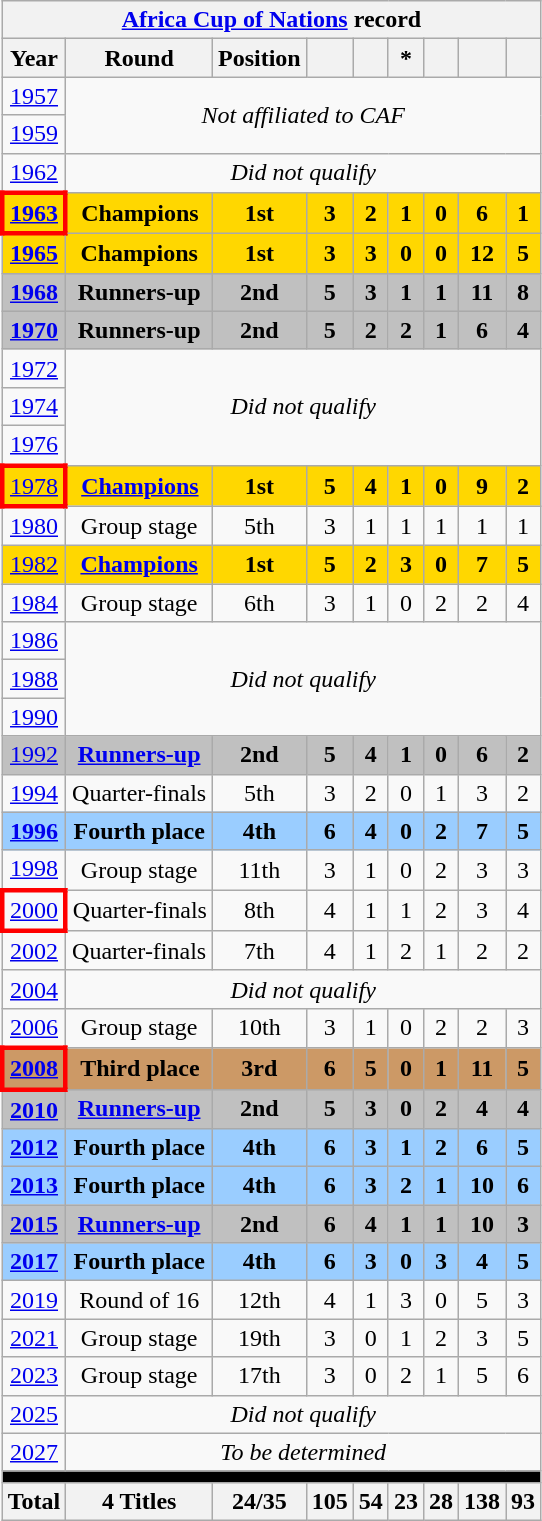<table class="wikitable" style="text-align: center; left:100%">
<tr>
<th colspan=9><a href='#'>Africa Cup of Nations</a> record</th>
</tr>
<tr>
<th>Year</th>
<th>Round</th>
<th>Position</th>
<th></th>
<th></th>
<th>*</th>
<th></th>
<th></th>
<th></th>
</tr>
<tr>
<td> <a href='#'>1957</a></td>
<td align=center rowspan=2 colspan="8"><em>Not affiliated to CAF</em></td>
</tr>
<tr>
<td> <a href='#'>1959</a></td>
</tr>
<tr>
<td> <a href='#'>1962</a></td>
<td align=center colspan="8"><em>Did not qualify</em></td>
</tr>
<tr bgcolor=gold>
<td style="border: 3px solid red"> <strong><a href='#'>1963</a></strong></td>
<td><strong>Champions</strong></td>
<td><strong>1st</strong></td>
<td><strong>3</strong></td>
<td><strong>2</strong></td>
<td><strong>1</strong></td>
<td><strong>0</strong></td>
<td><strong>6</strong></td>
<td><strong>1</strong></td>
</tr>
<tr bgcolor=gold>
<td> <strong><a href='#'>1965</a></strong></td>
<td><strong>Champions</strong></td>
<td><strong>1st</strong></td>
<td><strong>3</strong></td>
<td><strong>3</strong></td>
<td><strong>0</strong></td>
<td><strong>0</strong></td>
<td><strong>12</strong></td>
<td><strong>5</strong></td>
</tr>
<tr bgcolor=silver>
<td> <strong><a href='#'>1968</a></strong></td>
<td><strong>Runners-up</strong></td>
<td><strong>2nd</strong></td>
<td><strong>5</strong></td>
<td><strong>3</strong></td>
<td><strong>1</strong></td>
<td><strong>1</strong></td>
<td><strong>11</strong></td>
<td><strong>8</strong></td>
</tr>
<tr bgcolor=silver>
<td> <strong><a href='#'>1970</a></strong></td>
<td><strong>Runners-up</strong></td>
<td><strong>2nd</strong></td>
<td><strong>5</strong></td>
<td><strong>2</strong></td>
<td><strong>2</strong></td>
<td><strong>1</strong></td>
<td><strong>6</strong></td>
<td><strong>4</strong></td>
</tr>
<tr>
<td> <a href='#'>1972</a></td>
<td align=center rowspan=3 colspan="8"><em>Did not qualify</em></td>
</tr>
<tr>
<td> <a href='#'>1974</a></td>
</tr>
<tr>
<td> <a href='#'>1976</a></td>
</tr>
<tr bgcolor=gold>
<td style="border: 3px solid red"> <a href='#'>1978</a></td>
<td><strong><a href='#'>Champions</a></strong></td>
<td><strong>1st</strong></td>
<td><strong>5</strong></td>
<td><strong>4</strong></td>
<td><strong>1</strong></td>
<td><strong>0</strong></td>
<td><strong>9</strong></td>
<td><strong>2</strong></td>
</tr>
<tr>
<td> <a href='#'>1980</a></td>
<td>Group stage</td>
<td>5th</td>
<td>3</td>
<td>1</td>
<td>1</td>
<td>1</td>
<td>1</td>
<td>1</td>
</tr>
<tr bgcolor=gold>
<td> <a href='#'>1982</a></td>
<td><strong><a href='#'>Champions</a></strong></td>
<td><strong>1st</strong></td>
<td><strong>5</strong></td>
<td><strong>2</strong></td>
<td><strong>3</strong></td>
<td><strong>0</strong></td>
<td><strong>7</strong></td>
<td><strong>5</strong></td>
</tr>
<tr>
<td> <a href='#'>1984</a></td>
<td>Group stage</td>
<td>6th</td>
<td>3</td>
<td>1</td>
<td>0</td>
<td>2</td>
<td>2</td>
<td>4</td>
</tr>
<tr>
<td> <a href='#'>1986</a></td>
<td align=center rowspan=3 colspan="8"><em>Did not qualify</em></td>
</tr>
<tr>
<td> <a href='#'>1988</a></td>
</tr>
<tr>
<td> <a href='#'>1990</a></td>
</tr>
<tr bgcolor=silver>
<td> <a href='#'>1992</a></td>
<td><strong><a href='#'>Runners-up</a></strong></td>
<td><strong>2nd</strong></td>
<td><strong>5</strong></td>
<td><strong>4</strong></td>
<td><strong>1</strong></td>
<td><strong>0</strong></td>
<td><strong>6</strong></td>
<td><strong>2</strong></td>
</tr>
<tr>
<td> <a href='#'>1994</a></td>
<td>Quarter-finals</td>
<td>5th</td>
<td>3</td>
<td>2</td>
<td>0</td>
<td>1</td>
<td>3</td>
<td>2</td>
</tr>
<tr bgcolor="#9acdff">
<td> <strong><a href='#'>1996</a></strong></td>
<td><strong>Fourth place</strong></td>
<td><strong>4th</strong></td>
<td><strong>6</strong></td>
<td><strong>4</strong></td>
<td><strong>0</strong></td>
<td><strong>2</strong></td>
<td><strong>7</strong></td>
<td><strong>5</strong></td>
</tr>
<tr>
<td> <a href='#'>1998</a></td>
<td>Group stage</td>
<td>11th</td>
<td>3</td>
<td>1</td>
<td>0</td>
<td>2</td>
<td>3</td>
<td>3</td>
</tr>
<tr>
<td style="border: 3px solid red">  <a href='#'>2000</a></td>
<td>Quarter-finals</td>
<td>8th</td>
<td>4</td>
<td>1</td>
<td>1</td>
<td>2</td>
<td>3</td>
<td>4</td>
</tr>
<tr>
<td> <a href='#'>2002</a></td>
<td>Quarter-finals</td>
<td>7th</td>
<td>4</td>
<td>1</td>
<td>2</td>
<td>1</td>
<td>2</td>
<td>2</td>
</tr>
<tr>
<td> <a href='#'>2004</a></td>
<td align=center colspan="8"><em>Did not qualify</em></td>
</tr>
<tr>
<td> <a href='#'>2006</a></td>
<td>Group stage</td>
<td>10th</td>
<td>3</td>
<td>1</td>
<td>0</td>
<td>2</td>
<td>2</td>
<td>3</td>
</tr>
<tr bgcolor="#cc9966">
<td style="border: 3px solid red"> <strong><a href='#'>2008</a></strong></td>
<td><strong>Third place</strong></td>
<td><strong>3rd</strong></td>
<td><strong>6</strong></td>
<td><strong>5</strong></td>
<td><strong>0</strong></td>
<td><strong>1</strong></td>
<td><strong>11</strong></td>
<td><strong>5</strong></td>
</tr>
<tr bgcolor=silver>
<td> <strong><a href='#'>2010</a></strong></td>
<td><strong><a href='#'>Runners-up</a></strong></td>
<td><strong>2nd</strong></td>
<td><strong>5</strong></td>
<td><strong>3</strong></td>
<td><strong>0</strong></td>
<td><strong>2</strong></td>
<td><strong>4</strong></td>
<td><strong>4</strong></td>
</tr>
<tr bgcolor="#9acdff">
<td> <strong><a href='#'>2012</a></strong></td>
<td><strong>Fourth place</strong></td>
<td><strong>4th</strong></td>
<td><strong>6</strong></td>
<td><strong>3</strong></td>
<td><strong>1</strong></td>
<td><strong>2</strong></td>
<td><strong>6</strong></td>
<td><strong>5</strong></td>
</tr>
<tr bgcolor="#9acdff">
<td> <strong><a href='#'>2013</a></strong></td>
<td><strong>Fourth place</strong></td>
<td><strong>4th</strong></td>
<td><strong>6</strong></td>
<td><strong>3</strong></td>
<td><strong>2</strong></td>
<td><strong>1</strong></td>
<td><strong>10</strong></td>
<td><strong>6</strong></td>
</tr>
<tr bgcolor=silver>
<td> <strong><a href='#'>2015</a></strong></td>
<td><strong><a href='#'>Runners-up</a></strong></td>
<td><strong>2nd</strong></td>
<td><strong>6</strong></td>
<td><strong>4</strong></td>
<td><strong>1</strong></td>
<td><strong>1</strong></td>
<td><strong>10</strong></td>
<td><strong>3</strong></td>
</tr>
<tr bgcolor="#9acdff">
<td> <strong><a href='#'>2017</a></strong></td>
<td><strong>Fourth place</strong></td>
<td><strong>4th</strong></td>
<td><strong>6</strong></td>
<td><strong>3</strong></td>
<td><strong>0</strong></td>
<td><strong>3</strong></td>
<td><strong>4</strong></td>
<td><strong>5</strong></td>
</tr>
<tr>
<td> <a href='#'>2019</a></td>
<td>Round of 16</td>
<td>12th</td>
<td>4</td>
<td>1</td>
<td>3</td>
<td>0</td>
<td>5</td>
<td>3</td>
</tr>
<tr>
<td> <a href='#'>2021</a></td>
<td>Group stage</td>
<td>19th</td>
<td>3</td>
<td>0</td>
<td>1</td>
<td>2</td>
<td>3</td>
<td>5</td>
</tr>
<tr>
<td> <a href='#'>2023</a></td>
<td>Group stage</td>
<td>17th</td>
<td>3</td>
<td>0</td>
<td>2</td>
<td>1</td>
<td>5</td>
<td>6</td>
</tr>
<tr>
<td> <a href='#'>2025</a></td>
<td align=center colspan="8"><em>Did not qualify</em></td>
</tr>
<tr>
<td>   <a href='#'>2027</a></td>
<td align=center colspan="8"><em>To be determined</em></td>
</tr>
<tr>
<td style="background:black" colspan=9></td>
</tr>
<tr>
<th>Total</th>
<th>4 Titles</th>
<th>24/35</th>
<th>105</th>
<th>54</th>
<th>23</th>
<th>28</th>
<th>138</th>
<th>93</th>
</tr>
</table>
